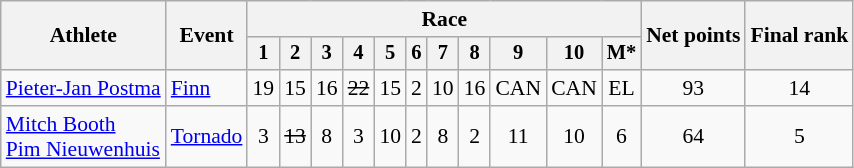<table class="wikitable" border="1" style="font-size:90%">
<tr>
<th rowspan=2>Athlete</th>
<th rowspan=2>Event</th>
<th colspan=11>Race</th>
<th rowspan=2>Net points</th>
<th rowspan=2>Final rank</th>
</tr>
<tr style="font-size:95%">
<th>1</th>
<th>2</th>
<th>3</th>
<th>4</th>
<th>5</th>
<th>6</th>
<th>7</th>
<th>8</th>
<th>9</th>
<th>10</th>
<th>M*</th>
</tr>
<tr align=center>
<td align=left><a href='#'>Pieter-Jan Postma</a></td>
<td align=left><a href='#'>Finn</a></td>
<td>19</td>
<td>15</td>
<td>16</td>
<td><s>22</s></td>
<td>15</td>
<td>2</td>
<td>10</td>
<td>16</td>
<td>CAN</td>
<td>CAN</td>
<td>EL</td>
<td>93</td>
<td>14</td>
</tr>
<tr align=center>
<td align=left><a href='#'>Mitch Booth</a><br><a href='#'>Pim Nieuwenhuis</a></td>
<td align=left><a href='#'>Tornado</a></td>
<td>3</td>
<td><s>13</s></td>
<td>8</td>
<td>3</td>
<td>10</td>
<td>2</td>
<td>8</td>
<td>2</td>
<td>11</td>
<td>10</td>
<td>6</td>
<td>64</td>
<td>5</td>
</tr>
</table>
